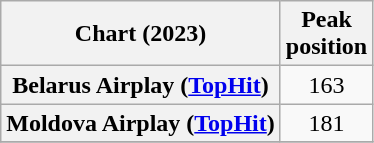<table class="wikitable sortable plainrowheaders" style="text-align:center">
<tr>
<th scope="col">Chart (2023)</th>
<th scope="col">Peak<br>position</th>
</tr>
<tr>
<th scope="row">Belarus Airplay (<a href='#'>TopHit</a>)<br></th>
<td>163</td>
</tr>
<tr>
<th scope="row">Moldova Airplay (<a href='#'>TopHit</a>)</th>
<td>181</td>
</tr>
<tr>
</tr>
</table>
